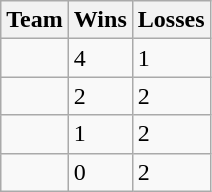<table class=wikitable>
<tr>
<th>Team</th>
<th>Wins</th>
<th>Losses</th>
</tr>
<tr>
<td><strong></strong></td>
<td>4</td>
<td>1</td>
</tr>
<tr>
<td></td>
<td>2</td>
<td>2</td>
</tr>
<tr>
<td></td>
<td>1</td>
<td>2</td>
</tr>
<tr>
<td></td>
<td>0</td>
<td>2</td>
</tr>
</table>
